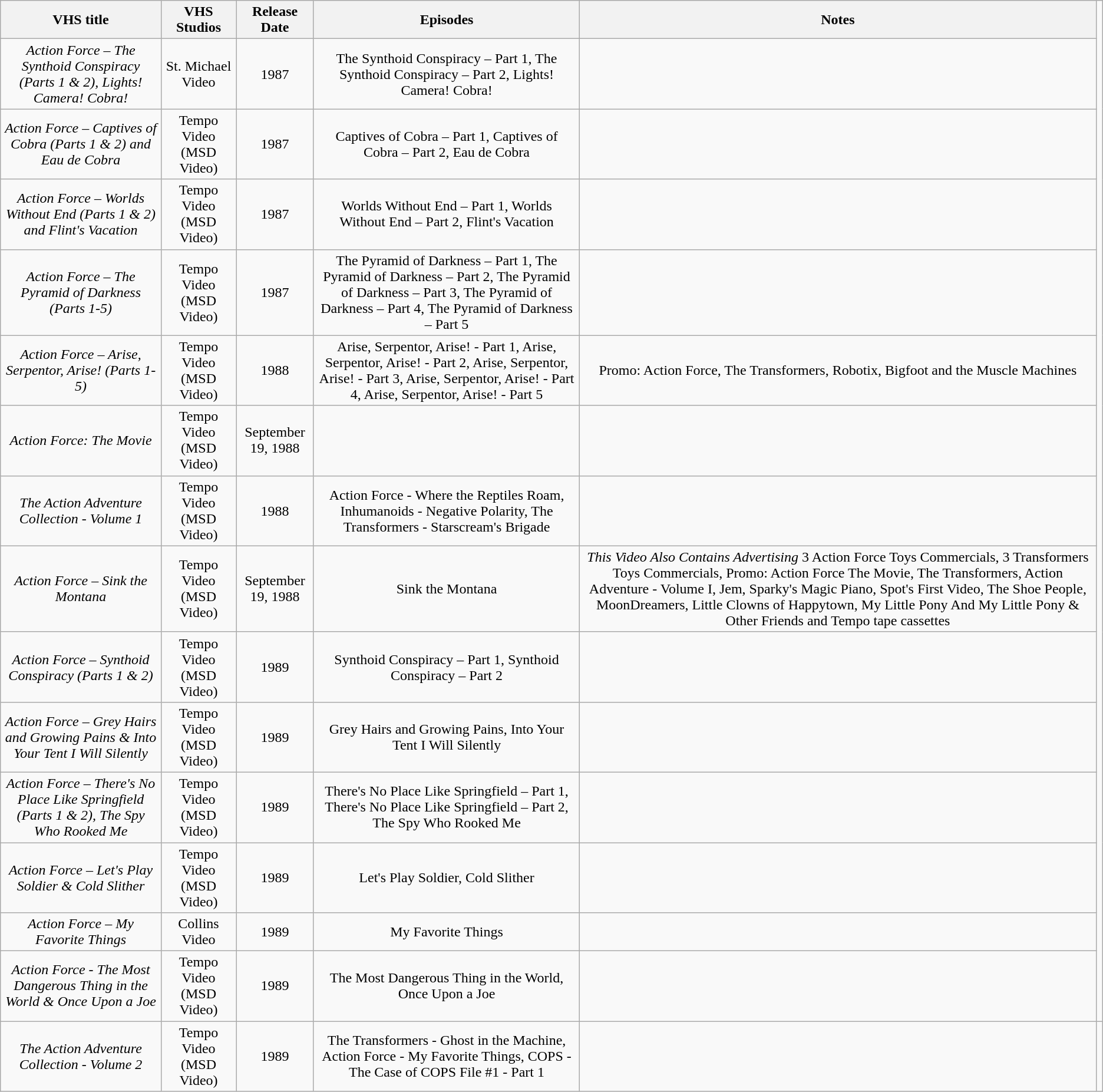<table class="wikitable plainrowheaders" style="text-align:center">
<tr>
<th scope="col">VHS title</th>
<th scope="col">VHS Studios</th>
<th scope="col">Release Date</th>
<th scope="col">Episodes</th>
<th scope="col">Notes</th>
</tr>
<tr>
<td><em>Action Force – The Synthoid Conspiracy (Parts 1 & 2), Lights! Camera! Cobra!</em></td>
<td>St. Michael Video</td>
<td>1987</td>
<td>The Synthoid Conspiracy – Part 1, The Synthoid Conspiracy – Part 2, Lights! Camera! Cobra!</td>
<td></td>
</tr>
<tr>
<td><em>Action Force – Captives of Cobra (Parts 1 & 2) and Eau de Cobra</em></td>
<td>Tempo Video (MSD Video)</td>
<td>1987</td>
<td>Captives of Cobra – Part 1, Captives of Cobra – Part 2, Eau de Cobra</td>
<td></td>
</tr>
<tr>
<td><em>Action Force – Worlds Without End (Parts 1 & 2) and Flint's Vacation</em></td>
<td>Tempo Video (MSD Video)</td>
<td>1987</td>
<td>Worlds Without End – Part 1, Worlds Without End – Part 2, Flint's Vacation</td>
<td></td>
</tr>
<tr>
<td><em>Action Force – The Pyramid of Darkness (Parts 1-5)</em></td>
<td>Tempo Video (MSD Video)</td>
<td>1987</td>
<td>The Pyramid of Darkness – Part 1, The Pyramid of Darkness – Part 2, The Pyramid of Darkness – Part 3, The Pyramid of Darkness – Part 4, The Pyramid of Darkness – Part 5</td>
<td></td>
</tr>
<tr>
<td><em>Action Force – Arise, Serpentor, Arise! (Parts 1-5)</em></td>
<td>Tempo Video (MSD Video)</td>
<td>1988</td>
<td>Arise, Serpentor, Arise! - Part 1, Arise, Serpentor, Arise! - Part 2, Arise, Serpentor, Arise! - Part 3, Arise, Serpentor, Arise! - Part 4, Arise, Serpentor, Arise! - Part 5</td>
<td>Promo: Action Force, The Transformers, Robotix, Bigfoot and the Muscle Machines</td>
</tr>
<tr>
<td><em>Action Force: The Movie</em></td>
<td>Tempo Video (MSD Video)</td>
<td>September 19, 1988</td>
<td></td>
<td></td>
</tr>
<tr>
<td><em>The Action Adventure Collection - Volume 1</em></td>
<td>Tempo Video (MSD Video)</td>
<td>1988</td>
<td>Action Force - Where the Reptiles Roam, Inhumanoids - Negative Polarity, The Transformers - Starscream's Brigade</td>
<td></td>
</tr>
<tr>
<td><em>Action Force – Sink the Montana</em></td>
<td>Tempo Video (MSD Video)</td>
<td>September 19, 1988</td>
<td>Sink the Montana</td>
<td><em>This Video Also Contains Advertising</em> 3 Action Force Toys Commercials, 3 Transformers Toys Commercials, Promo: Action Force The Movie, The Transformers, Action Adventure - Volume I, Jem, Sparky's Magic Piano, Spot's First Video, The Shoe People, MoonDreamers, Little Clowns of Happytown, My Little Pony And My Little Pony & Other Friends and Tempo tape cassettes</td>
</tr>
<tr>
<td><em>Action Force – Synthoid Conspiracy (Parts 1 & 2)</em></td>
<td>Tempo Video (MSD Video)</td>
<td>1989</td>
<td>Synthoid Conspiracy – Part 1, Synthoid Conspiracy – Part 2</td>
<td></td>
</tr>
<tr>
<td><em>Action Force – Grey Hairs and Growing Pains & Into Your Tent I Will Silently</em></td>
<td>Tempo Video (MSD Video)</td>
<td>1989</td>
<td>Grey Hairs and Growing Pains, Into Your Tent I Will Silently</td>
<td></td>
</tr>
<tr>
<td><em>Action Force – There's No Place Like Springfield (Parts 1 & 2), The Spy Who Rooked Me</em></td>
<td>Tempo Video (MSD Video)</td>
<td>1989</td>
<td>There's No Place Like Springfield – Part 1, There's No Place Like Springfield – Part 2, The Spy Who Rooked Me</td>
<td></td>
</tr>
<tr>
<td><em>Action Force – Let's Play Soldier & Cold Slither</em></td>
<td>Tempo Video (MSD Video)</td>
<td>1989</td>
<td>Let's Play Soldier, Cold Slither</td>
<td></td>
</tr>
<tr>
<td><em>Action Force – My Favorite Things</em></td>
<td>Collins Video</td>
<td>1989</td>
<td>My Favorite Things</td>
<td></td>
</tr>
<tr>
<td><em>Action Force - The Most Dangerous Thing in the World & Once Upon a Joe</em></td>
<td>Tempo Video (MSD Video)</td>
<td>1989</td>
<td>The Most Dangerous Thing in the World, Once Upon a Joe</td>
<td></td>
</tr>
<tr>
<td><em>The Action Adventure Collection - Volume 2</em></td>
<td>Tempo Video (MSD Video)</td>
<td>1989</td>
<td>The Transformers - Ghost in the Machine, Action Force - My Favorite Things, COPS - The Case of COPS File #1 - Part 1</td>
<td></td>
<td></td>
</tr>
</table>
